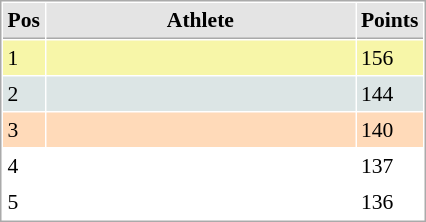<table cellspacing="1" cellpadding="3" style="border:1px solid #aaa; font-size:90%;">
<tr style="background:#e4e4e4;">
<th style="border-bottom:1px solid #aaa; width:10px;">Pos</th>
<th style="border-bottom:1px solid #aaa; width:200px;">Athlete</th>
<th style="border-bottom:1px solid #aaa; width:20px;">Points</th>
</tr>
<tr style="background:#f7f6a8;">
<td>1</td>
<td></td>
<td>156</td>
</tr>
<tr style="background:#dce5e5;">
<td>2</td>
<td></td>
<td>144</td>
</tr>
<tr style="background:#ffdab9;">
<td>3</td>
<td></td>
<td>140</td>
</tr>
<tr>
<td>4</td>
<td></td>
<td>137</td>
</tr>
<tr>
<td>5</td>
<td></td>
<td>136</td>
</tr>
</table>
